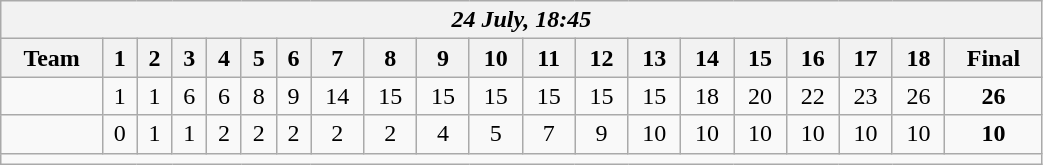<table class=wikitable style="text-align:center; width: 55%">
<tr>
<th colspan=20><em>24 July, 18:45</em></th>
</tr>
<tr>
<th>Team</th>
<th>1</th>
<th>2</th>
<th>3</th>
<th>4</th>
<th>5</th>
<th>6</th>
<th>7</th>
<th>8</th>
<th>9</th>
<th>10</th>
<th>11</th>
<th>12</th>
<th>13</th>
<th>14</th>
<th>15</th>
<th>16</th>
<th>17</th>
<th>18</th>
<th>Final</th>
</tr>
<tr>
<td align=left><strong></strong></td>
<td>1</td>
<td>1</td>
<td>6</td>
<td>6</td>
<td>8</td>
<td>9</td>
<td>14</td>
<td>15</td>
<td>15</td>
<td>15</td>
<td>15</td>
<td>15</td>
<td>15</td>
<td>18</td>
<td>20</td>
<td>22</td>
<td>23</td>
<td>26</td>
<td><strong>26</strong></td>
</tr>
<tr>
<td align=left></td>
<td>0</td>
<td>1</td>
<td>1</td>
<td>2</td>
<td>2</td>
<td>2</td>
<td>2</td>
<td>2</td>
<td>4</td>
<td>5</td>
<td>7</td>
<td>9</td>
<td>10</td>
<td>10</td>
<td>10</td>
<td>10</td>
<td>10</td>
<td>10</td>
<td><strong>10</strong></td>
</tr>
<tr>
<td colspan=20></td>
</tr>
</table>
